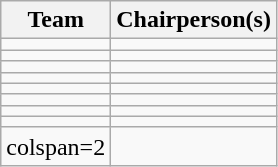<table class="wikitable sortable" style="text-align: left;">
<tr>
<th>Team</th>
<th>Chairperson(s)</th>
</tr>
<tr>
<td><strong></strong></td>
<td></td>
</tr>
<tr>
<td><strong></strong></td>
<td></td>
</tr>
<tr>
<td><strong></strong></td>
<td></td>
</tr>
<tr>
<td><strong></strong></td>
<td></td>
</tr>
<tr>
<td><strong></strong></td>
<td></td>
</tr>
<tr>
<td><strong></strong></td>
<td></td>
</tr>
<tr>
<td><strong></strong></td>
<td></td>
</tr>
<tr>
<td><strong></strong></td>
<td></td>
</tr>
<tr>
<td>colspan=2 </td>
</tr>
</table>
